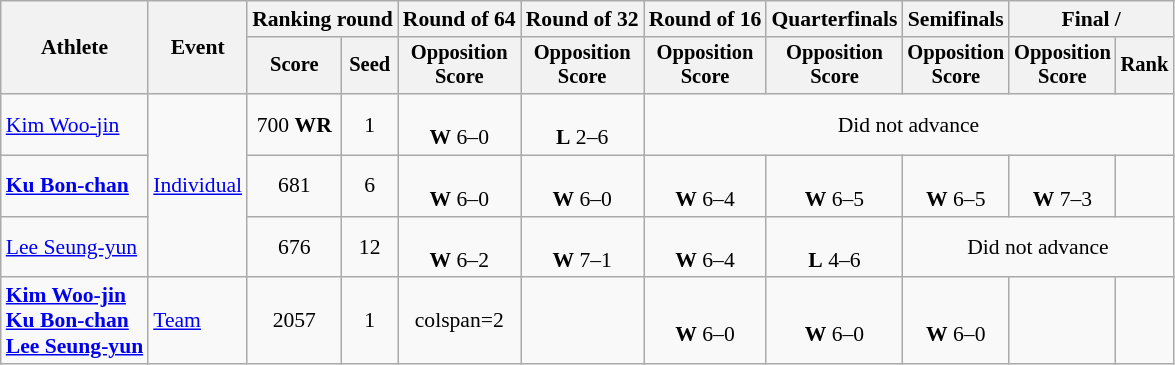<table class="wikitable" style="font-size:90%">
<tr>
<th rowspan=2>Athlete</th>
<th rowspan=2>Event</th>
<th colspan="2">Ranking round</th>
<th>Round of 64</th>
<th>Round of 32</th>
<th>Round of 16</th>
<th>Quarterfinals</th>
<th>Semifinals</th>
<th colspan="2">Final / </th>
</tr>
<tr style="font-size:95%">
<th>Score</th>
<th>Seed</th>
<th>Opposition<br>Score</th>
<th>Opposition<br>Score</th>
<th>Opposition<br>Score</th>
<th>Opposition<br>Score</th>
<th>Opposition<br>Score</th>
<th>Opposition<br>Score</th>
<th>Rank</th>
</tr>
<tr align=center>
<td align=left><a href='#'>Kim Woo-jin</a></td>
<td align=left rowspan=3><a href='#'>Individual</a></td>
<td>700 <strong>WR</strong></td>
<td>1</td>
<td><br><strong>W</strong> 6–0</td>
<td><br><strong>L</strong> 2–6</td>
<td colspan=5>Did not advance</td>
</tr>
<tr align=center>
<td align=left><strong><a href='#'>Ku Bon-chan</a></strong></td>
<td>681</td>
<td>6</td>
<td><br><strong>W</strong> 6–0</td>
<td><br><strong>W</strong> 6–0</td>
<td><br><strong>W</strong> 6–4</td>
<td><br><strong>W</strong> 6–5</td>
<td><br><strong>W</strong> 6–5</td>
<td><br><strong>W</strong> 7–3</td>
<td></td>
</tr>
<tr align=center>
<td align=left><a href='#'>Lee Seung-yun</a></td>
<td>676</td>
<td>12</td>
<td><br><strong>W</strong> 6–2</td>
<td><br><strong>W</strong> 7–1</td>
<td><br><strong>W</strong> 6–4</td>
<td><br><strong>L</strong> 4–6</td>
<td colspan=3>Did not advance</td>
</tr>
<tr align=center>
<td align=left><strong><a href='#'>Kim Woo-jin</a><br><a href='#'>Ku Bon-chan</a><br><a href='#'>Lee Seung-yun</a></strong></td>
<td align=left><a href='#'>Team</a></td>
<td>2057</td>
<td>1</td>
<td>colspan=2 </td>
<td></td>
<td><br><strong>W</strong> 6–0</td>
<td><br><strong>W</strong> 6–0</td>
<td><br><strong>W</strong> 6–0</td>
<td></td>
</tr>
</table>
